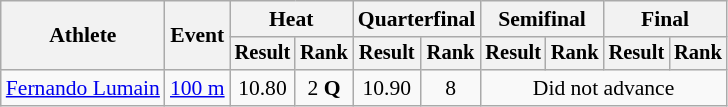<table class="wikitable" style="font-size:90%">
<tr>
<th rowspan=2>Athlete</th>
<th rowspan=2>Event</th>
<th colspan="2">Heat</th>
<th colspan="2">Quarterfinal</th>
<th colspan="2">Semifinal</th>
<th colspan="2">Final</th>
</tr>
<tr style="font-size:95%">
<th>Result</th>
<th>Rank</th>
<th>Result</th>
<th>Rank</th>
<th>Result</th>
<th>Rank</th>
<th>Result</th>
<th>Rank</th>
</tr>
<tr align=center>
<td align=left><a href='#'>Fernando Lumain</a></td>
<td align=left><a href='#'>100 m</a></td>
<td>10.80</td>
<td>2 <strong>Q</strong></td>
<td>10.90</td>
<td>8</td>
<td colspan=4>Did not advance</td>
</tr>
</table>
